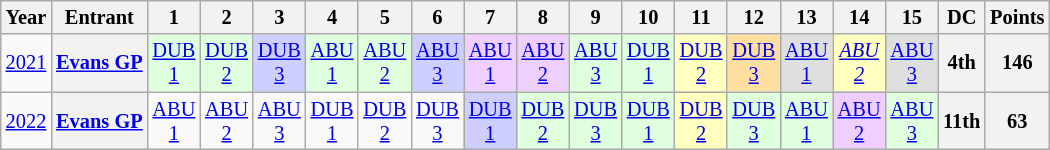<table class="wikitable" style="text-align:center; font-size:85%">
<tr>
<th>Year</th>
<th>Entrant</th>
<th>1</th>
<th>2</th>
<th>3</th>
<th>4</th>
<th>5</th>
<th>6</th>
<th>7</th>
<th>8</th>
<th>9</th>
<th>10</th>
<th>11</th>
<th>12</th>
<th>13</th>
<th>14</th>
<th>15</th>
<th>DC</th>
<th>Points</th>
</tr>
<tr>
<td><a href='#'>2021</a></td>
<th nowrap><a href='#'>Evans GP</a></th>
<td style="background:#DFFFDF;"><a href='#'>DUB<br>1</a><br></td>
<td style="background:#DFFFDF;"><a href='#'>DUB<br>2</a><br></td>
<td style="background:#CFCFFF;"><a href='#'>DUB<br>3</a><br></td>
<td style="background:#DFFFDF;"><a href='#'>ABU<br>1</a><br></td>
<td style="background:#DFFFDF;"><a href='#'>ABU<br>2</a><br></td>
<td style="background:#CFCFFF;"><a href='#'>ABU<br>3</a><br></td>
<td style="background:#EFCFFF;"><a href='#'>ABU<br>1</a><br></td>
<td style="background:#EFCFFF;"><a href='#'>ABU<br>2</a><br></td>
<td style="background:#DFFFDF;"><a href='#'>ABU<br>3</a><br></td>
<td style="background:#DFFFDF;"><a href='#'>DUB<br>1</a><br></td>
<td style="background:#FFFFBF;"><a href='#'>DUB<br>2</a><br></td>
<td style="background:#FFDF9F;"><a href='#'>DUB<br>3</a><br></td>
<td style="background:#DFDFDF;"><a href='#'>ABU<br>1</a><br></td>
<td style="background:#FFFFBF;"><em><a href='#'>ABU<br>2</a></em><br></td>
<td style="background:#DFDFDF;"><a href='#'>ABU<br>3</a><br></td>
<th>4th</th>
<th>146</th>
</tr>
<tr>
<td><a href='#'>2022</a></td>
<th nowrap><a href='#'>Evans GP</a></th>
<td style="background:#;"><a href='#'>ABU<br>1</a></td>
<td style="background:#;"><a href='#'>ABU<br>2</a></td>
<td style="background:#;"><a href='#'>ABU<br>3</a></td>
<td style="background:#;"><a href='#'>DUB<br>1</a></td>
<td style="background:#;"><a href='#'>DUB<br>2</a></td>
<td style="background:#;"><a href='#'>DUB<br>3</a></td>
<td style="background:#CFCFFF;"><a href='#'>DUB<br>1</a><br></td>
<td style="background:#DFFFDF;"><a href='#'>DUB<br>2</a><br></td>
<td style="background:#DFFFDF;"><a href='#'>DUB<br>3</a><br></td>
<td style="background:#DFFFDF;"><a href='#'>DUB<br>1</a><br></td>
<td style="background:#FFFFBF;"><a href='#'>DUB<br>2</a><br></td>
<td style="background:#DFFFDF;"><a href='#'>DUB<br>3</a><br></td>
<td style="background:#DFFFDF;"><a href='#'>ABU<br>1</a><br></td>
<td style="background:#EFCFFF;"><a href='#'>ABU<br>2</a><br></td>
<td style="background:#DFFFDF;"><a href='#'>ABU<br>3</a><br></td>
<th>11th</th>
<th>63</th>
</tr>
</table>
